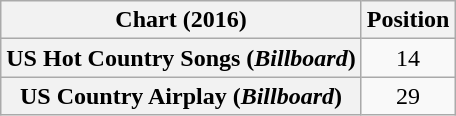<table class="wikitable sortable plainrowheaders" style="text-align:center">
<tr>
<th scope="col">Chart (2016)</th>
<th scope="col">Position</th>
</tr>
<tr>
<th scope="row">US Hot Country Songs (<em>Billboard</em>)</th>
<td>14</td>
</tr>
<tr>
<th scope="row">US Country Airplay (<em>Billboard</em>)</th>
<td>29</td>
</tr>
</table>
